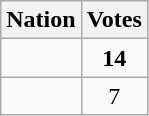<table class="wikitable">
<tr>
<th>Nation</th>
<th>Votes</th>
</tr>
<tr>
<td><strong></strong></td>
<td align=center><strong>14</strong></td>
</tr>
<tr>
<td></td>
<td align=center>7</td>
</tr>
</table>
